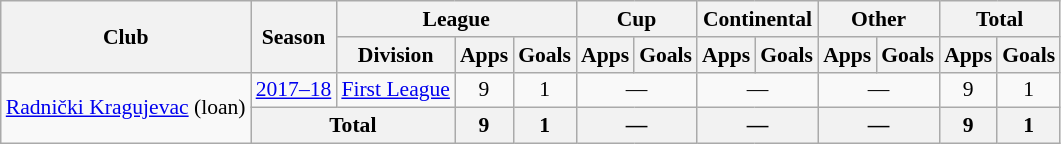<table class="wikitable" style="text-align: center;font-size:90%">
<tr>
<th rowspan="2">Club</th>
<th rowspan="2">Season</th>
<th colspan="3">League</th>
<th colspan="2">Cup</th>
<th colspan="2">Continental</th>
<th colspan="2">Other</th>
<th colspan="2">Total</th>
</tr>
<tr>
<th>Division</th>
<th>Apps</th>
<th>Goals</th>
<th>Apps</th>
<th>Goals</th>
<th>Apps</th>
<th>Goals</th>
<th>Apps</th>
<th>Goals</th>
<th>Apps</th>
<th>Goals</th>
</tr>
<tr>
<td rowspan="2" valign="center"><a href='#'>Radnički Kragujevac</a> (loan)</td>
<td><a href='#'>2017–18</a></td>
<td><a href='#'>First League</a></td>
<td>9</td>
<td>1</td>
<td colspan="2">—</td>
<td colspan="2">—</td>
<td colspan="2">—</td>
<td>9</td>
<td>1</td>
</tr>
<tr>
<th colspan="2">Total</th>
<th>9</th>
<th>1</th>
<th colspan="2">—</th>
<th colspan="2">—</th>
<th colspan="2">—</th>
<th>9</th>
<th>1</th>
</tr>
</table>
